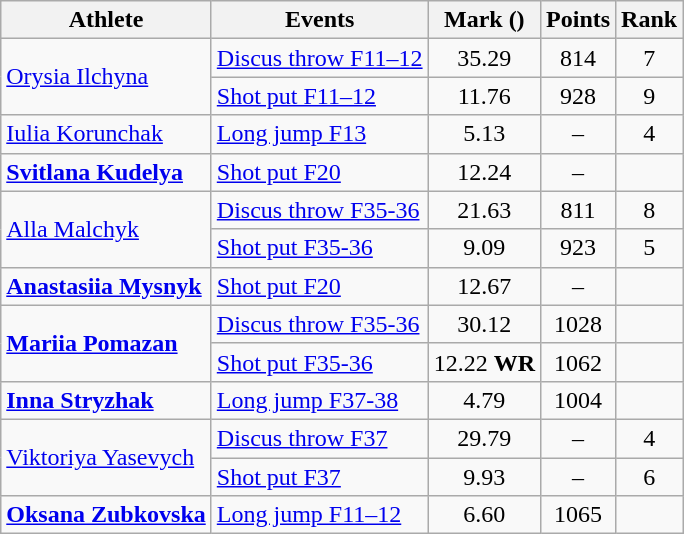<table class=wikitable>
<tr>
<th>Athlete</th>
<th>Events</th>
<th>Mark ()</th>
<th>Points</th>
<th>Rank</th>
</tr>
<tr>
<td align=left rowspan=2><a href='#'>Orysia Ilchyna</a></td>
<td align=left><a href='#'>Discus throw F11–12</a></td>
<td align=center>35.29</td>
<td align=center>814</td>
<td align=center>7</td>
</tr>
<tr>
<td align=left><a href='#'>Shot put F11–12</a></td>
<td align=center>11.76</td>
<td align=center>928</td>
<td align=center>9</td>
</tr>
<tr>
<td align=left><a href='#'>Iulia Korunchak</a></td>
<td align=left><a href='#'>Long jump F13</a></td>
<td align=center>5.13</td>
<td align=center>–</td>
<td align=center>4</td>
</tr>
<tr>
<td align=left><strong><a href='#'>Svitlana Kudelya</a></strong></td>
<td align=left><a href='#'>Shot put F20</a></td>
<td align=center>12.24</td>
<td align=center>–</td>
<td align=center></td>
</tr>
<tr>
<td align=left rowspan=2><a href='#'>Alla Malchyk</a></td>
<td align=left><a href='#'>Discus throw F35-36</a></td>
<td align=center>21.63</td>
<td align=center>811</td>
<td align=center>8</td>
</tr>
<tr>
<td align=left><a href='#'>Shot put F35-36</a></td>
<td align=center>9.09</td>
<td align=center>923</td>
<td align=center>5</td>
</tr>
<tr>
<td align=left><strong><a href='#'>Anastasiia Mysnyk</a></strong></td>
<td align=left><a href='#'>Shot put F20</a></td>
<td align=center>12.67</td>
<td align=center>–</td>
<td align=center></td>
</tr>
<tr>
<td align=left rowspan=2><strong><a href='#'>Mariia Pomazan</a></strong></td>
<td align=left><a href='#'>Discus throw F35-36</a></td>
<td align=center>30.12</td>
<td align=center>1028</td>
<td align=center></td>
</tr>
<tr>
<td align=left><a href='#'>Shot put F35-36</a></td>
<td align=center>12.22 <strong>WR</strong></td>
<td align=center>1062</td>
<td align=center></td>
</tr>
<tr>
<td align=left><strong><a href='#'>Inna Stryzhak</a></strong></td>
<td align=left><a href='#'>Long jump F37-38</a></td>
<td align=center>4.79</td>
<td align=center>1004</td>
<td align=center></td>
</tr>
<tr>
<td align=left rowspan=2><a href='#'>Viktoriya Yasevych</a></td>
<td align=left><a href='#'>Discus throw F37</a></td>
<td align=center>29.79</td>
<td align=center>–</td>
<td align=center>4</td>
</tr>
<tr>
<td align=left><a href='#'>Shot put F37</a></td>
<td align=center>9.93</td>
<td align=center>–</td>
<td align=center>6</td>
</tr>
<tr>
<td align=left><strong><a href='#'>Oksana Zubkovska</a></strong></td>
<td align=left><a href='#'>Long jump F11–12</a></td>
<td align=center>6.60 </td>
<td align=center>1065</td>
<td align=center></td>
</tr>
</table>
